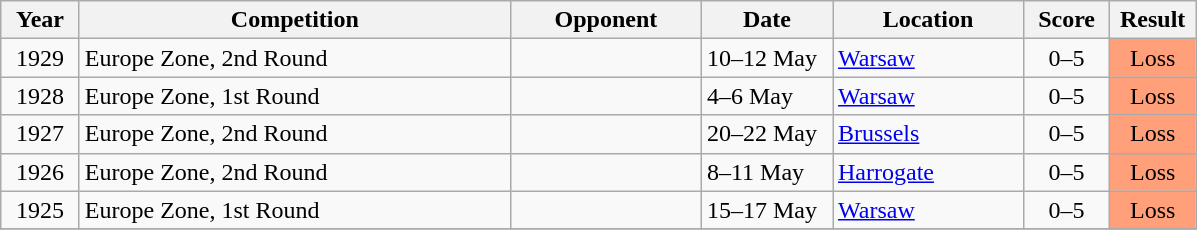<table class="wikitable collapsible collapsed">
<tr>
<th width="45">Year</th>
<th width="280">Competition</th>
<th width="120">Opponent</th>
<th width="80">Date</th>
<th width="120">Location</th>
<th width="50">Score</th>
<th width="50">Result</th>
</tr>
<tr>
<td align="center" rowspan="1">1929</td>
<td>Europe Zone, 2nd Round</td>
<td></td>
<td>10–12 May</td>
<td><a href='#'>Warsaw</a> </td>
<td align="center">0–5</td>
<td align="center" bgcolor="#FFA07A">Loss</td>
</tr>
<tr>
<td align="center" rowspan="1">1928</td>
<td>Europe Zone, 1st Round</td>
<td></td>
<td>4–6 May</td>
<td><a href='#'>Warsaw</a> </td>
<td align="center">0–5</td>
<td align="center" bgcolor="#FFA07A">Loss</td>
</tr>
<tr>
<td align="center" rowspan="1">1927</td>
<td>Europe Zone, 2nd Round</td>
<td></td>
<td>20–22 May</td>
<td><a href='#'>Brussels</a> </td>
<td align="center">0–5</td>
<td align="center" bgcolor="#FFA07A">Loss</td>
</tr>
<tr>
<td align="center" rowspan="1">1926</td>
<td>Europe Zone, 2nd Round</td>
<td></td>
<td>8–11 May</td>
<td><a href='#'>Harrogate</a> </td>
<td align="center">0–5</td>
<td align="center" bgcolor="#FFA07A">Loss</td>
</tr>
<tr>
<td align="center" rowspan="1">1925</td>
<td>Europe Zone, 1st Round</td>
<td></td>
<td>15–17 May</td>
<td><a href='#'>Warsaw</a> </td>
<td align="center">0–5</td>
<td align="center" bgcolor="#FFA07A">Loss</td>
</tr>
<tr>
</tr>
</table>
